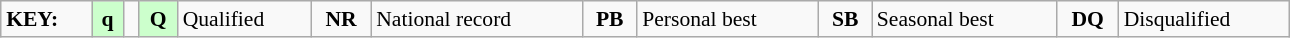<table class="wikitable" style="margin:0.5em auto; font-size:90%;position:relative;" width=68%>
<tr>
<td><strong>KEY:</strong></td>
<td bgcolor=ccffcc align=center><strong>q</strong></td>
<td></td>
<td bgcolor=ccffcc align=center><strong>Q</strong></td>
<td>Qualified</td>
<td align=center><strong>NR</strong></td>
<td>National record</td>
<td align=center><strong>PB</strong></td>
<td>Personal best</td>
<td align=center><strong>SB</strong></td>
<td>Seasonal best</td>
<td align=center><strong>DQ</strong></td>
<td>Disqualified</td>
</tr>
</table>
